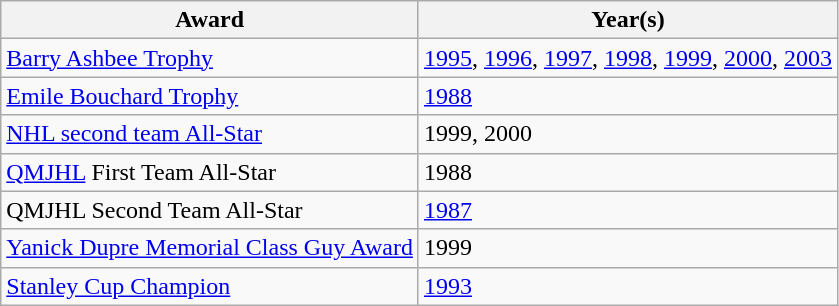<table class="wikitable">
<tr>
<th>Award</th>
<th>Year(s)</th>
</tr>
<tr>
<td><a href='#'>Barry Ashbee Trophy</a></td>
<td><a href='#'>1995</a>, <a href='#'>1996</a>, <a href='#'>1997</a>, <a href='#'>1998</a>, <a href='#'>1999</a>, <a href='#'>2000</a>, <a href='#'>2003</a></td>
</tr>
<tr>
<td><a href='#'>Emile Bouchard Trophy</a></td>
<td><a href='#'>1988</a></td>
</tr>
<tr>
<td><a href='#'>NHL second team All-Star</a></td>
<td>1999, 2000</td>
</tr>
<tr>
<td><a href='#'>QMJHL</a> First Team All-Star</td>
<td>1988</td>
</tr>
<tr>
<td>QMJHL Second Team All-Star</td>
<td><a href='#'>1987</a></td>
</tr>
<tr>
<td><a href='#'>Yanick Dupre Memorial Class Guy Award</a></td>
<td>1999</td>
</tr>
<tr>
<td><a href='#'>Stanley Cup Champion</a></td>
<td><a href='#'>1993</a></td>
</tr>
</table>
